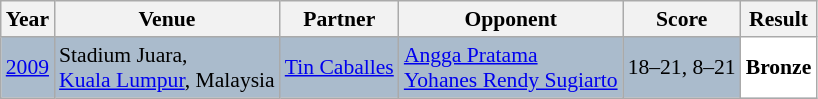<table class="sortable wikitable" style="font-size: 90%;">
<tr>
<th>Year</th>
<th>Venue</th>
<th>Partner</th>
<th>Opponent</th>
<th>Score</th>
<th>Result</th>
</tr>
<tr style="background:#AABBCC">
<td align="center"><a href='#'>2009</a></td>
<td align="left">Stadium Juara,<br><a href='#'>Kuala Lumpur</a>, Malaysia</td>
<td align="left"> <a href='#'>Tin Caballes</a></td>
<td align="left"> <a href='#'>Angga Pratama</a><br> <a href='#'>Yohanes Rendy Sugiarto</a></td>
<td align="left">18–21, 8–21</td>
<td style="text-align:left; background:white"> <strong>Bronze</strong></td>
</tr>
</table>
